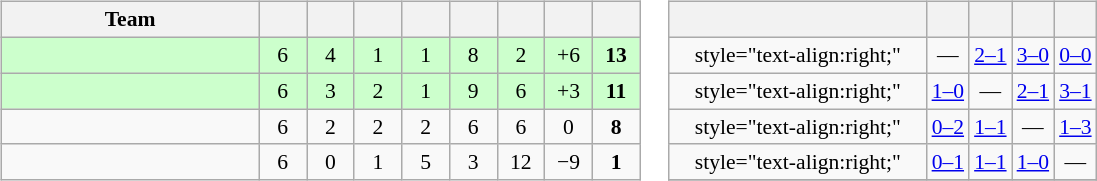<table>
<tr>
<td><br><table class="wikitable" style="text-align: center; font-size: 90%;">
<tr>
<th width=165>Team</th>
<th width=25></th>
<th width=25></th>
<th width=25></th>
<th width=25></th>
<th width=25></th>
<th width=25></th>
<th width=25></th>
<th width=25></th>
</tr>
<tr style="background:#cfc;">
<td align=left></td>
<td>6</td>
<td>4</td>
<td>1</td>
<td>1</td>
<td>8</td>
<td>2</td>
<td>+6</td>
<td><strong>13</strong></td>
</tr>
<tr style="background:#cfc;">
<td align=left></td>
<td>6</td>
<td>3</td>
<td>2</td>
<td>1</td>
<td>9</td>
<td>6</td>
<td>+3</td>
<td><strong>11</strong></td>
</tr>
<tr>
<td align=left></td>
<td>6</td>
<td>2</td>
<td>2</td>
<td>2</td>
<td>6</td>
<td>6</td>
<td>0</td>
<td><strong>8</strong></td>
</tr>
<tr>
<td align=left></td>
<td>6</td>
<td>0</td>
<td>1</td>
<td>5</td>
<td>3</td>
<td>12</td>
<td>−9</td>
<td><strong>1</strong></td>
</tr>
</table>
</td>
<td><br><table class="wikitable" style="text-align:center; font-size:90%;">
<tr>
<th width=165> </th>
<th></th>
<th></th>
<th></th>
<th></th>
</tr>
<tr>
<td>style="text-align:right;"</td>
<td>—</td>
<td><a href='#'>2–1</a></td>
<td><a href='#'>3–0</a></td>
<td><a href='#'>0–0</a></td>
</tr>
<tr>
<td>style="text-align:right;"</td>
<td><a href='#'>1–0</a></td>
<td>—</td>
<td><a href='#'>2–1</a></td>
<td><a href='#'>3–1</a></td>
</tr>
<tr>
<td>style="text-align:right;"</td>
<td><a href='#'>0–2</a></td>
<td><a href='#'>1–1</a></td>
<td>—</td>
<td><a href='#'>1–3</a></td>
</tr>
<tr>
<td>style="text-align:right;"</td>
<td><a href='#'>0–1</a></td>
<td><a href='#'>1–1</a></td>
<td><a href='#'>1–0</a></td>
<td>—</td>
</tr>
<tr>
</tr>
</table>
</td>
</tr>
</table>
